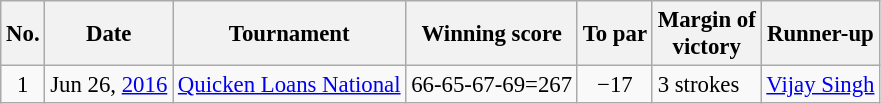<table class="wikitable" style="font-size:95%;">
<tr>
<th>No.</th>
<th>Date</th>
<th>Tournament</th>
<th>Winning score</th>
<th>To par</th>
<th>Margin of<br>victory</th>
<th>Runner-up</th>
</tr>
<tr>
<td align=center>1</td>
<td align=right>Jun 26, <a href='#'>2016</a></td>
<td><a href='#'>Quicken Loans National</a></td>
<td align=right>66-65-67-69=267</td>
<td align=center>−17</td>
<td>3 strokes</td>
<td> <a href='#'>Vijay Singh</a></td>
</tr>
</table>
